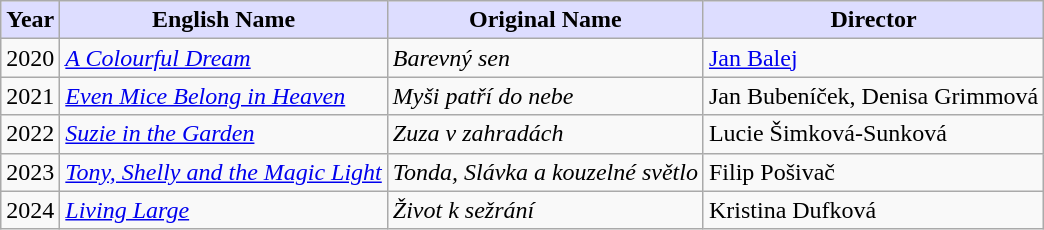<table class="wikitable sortable">
<tr>
<th style="background:#DDDDFF;">Year</th>
<th style="background:#DDDDFF;">English Name</th>
<th style="background:#DDDDFF;">Original Name</th>
<th style="background:#DDDDFF;">Director</th>
</tr>
<tr>
<td>2020</td>
<td><em><a href='#'>A Colourful Dream</a></em></td>
<td><em>Barevný sen</em></td>
<td><a href='#'>Jan Balej</a></td>
</tr>
<tr>
<td>2021</td>
<td><em><a href='#'>Even Mice Belong in Heaven</a></em></td>
<td><em>Myši patří do nebe</em></td>
<td>Jan Bubeníček, Denisa Grimmová</td>
</tr>
<tr>
<td>2022</td>
<td><em><a href='#'>Suzie in the Garden</a></em></td>
<td><em>Zuza v zahradách</em></td>
<td>Lucie Šimková-Sunková</td>
</tr>
<tr>
<td>2023</td>
<td><em><a href='#'>Tony, Shelly and the Magic Light</a></em></td>
<td><em>Tonda, Slávka a kouzelné světlo</em></td>
<td>Filip Pošivač</td>
</tr>
<tr>
<td>2024</td>
<td><em><a href='#'>Living Large</a></em></td>
<td><em>Život k sežrání</em></td>
<td>Kristina Dufková</td>
</tr>
</table>
